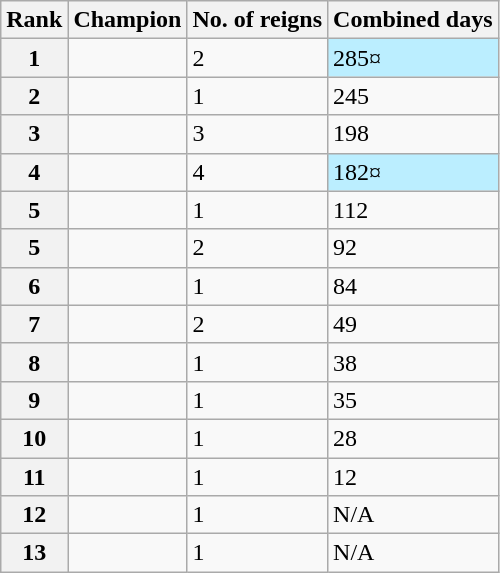<table class="wikitable sortable">
<tr>
<th scope=col>Rank</th>
<th scope=col>Champion</th>
<th scope=col>No. of reigns</th>
<th scope=col>Combined days</th>
</tr>
<tr>
<th scope=row>1</th>
<td></td>
<td>2</td>
<td style="background-color:#bbeeff">285¤</td>
</tr>
<tr>
<th scope=row>2</th>
<td></td>
<td>1</td>
<td>245</td>
</tr>
<tr>
<th scope=row>3</th>
<td></td>
<td>3</td>
<td>198</td>
</tr>
<tr>
<th scope=row>4</th>
<td></td>
<td>4</td>
<td style="background-color:#bbeeff">182¤</td>
</tr>
<tr>
<th scope=row>5</th>
<td></td>
<td>1</td>
<td>112</td>
</tr>
<tr>
<th scope=row>5</th>
<td></td>
<td>2</td>
<td>92</td>
</tr>
<tr>
<th scope=row>6</th>
<td></td>
<td>1</td>
<td>84</td>
</tr>
<tr>
<th scope=row>7</th>
<td></td>
<td>2</td>
<td>49</td>
</tr>
<tr>
<th scope=row>8</th>
<td></td>
<td>1</td>
<td>38</td>
</tr>
<tr>
<th scope=row>9</th>
<td></td>
<td>1</td>
<td>35</td>
</tr>
<tr>
<th scope=row>10</th>
<td></td>
<td>1</td>
<td>28</td>
</tr>
<tr>
<th scope=row>11</th>
<td></td>
<td>1</td>
<td>12</td>
</tr>
<tr>
<th scope=row>12</th>
<td></td>
<td>1</td>
<td>N/A</td>
</tr>
<tr>
<th scope=row>13</th>
<td></td>
<td>1</td>
<td>N/A</td>
</tr>
</table>
